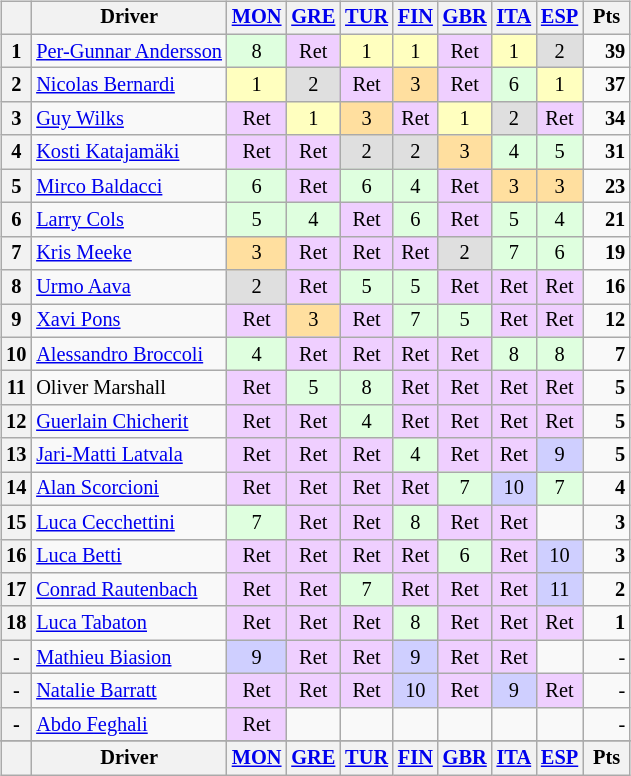<table>
<tr>
<td><br><table class="wikitable" style="font-size: 85%; text-align: center;">
<tr valign="top">
<th valign="middle"></th>
<th valign="middle">Driver</th>
<th><a href='#'>MON</a><br></th>
<th><a href='#'>GRE</a><br></th>
<th><a href='#'>TUR</a><br></th>
<th><a href='#'>FIN</a><br></th>
<th><a href='#'>GBR</a><br></th>
<th><a href='#'>ITA</a><br></th>
<th><a href='#'>ESP</a><br></th>
<th valign="middle"> Pts </th>
</tr>
<tr>
<th>1</th>
<td align=left nowrap> <a href='#'>Per-Gunnar Andersson</a></td>
<td style="background:#dfffdf;">8</td>
<td style="background:#efcfff;">Ret</td>
<td style="background:#ffffbf;">1</td>
<td style="background:#ffffbf;">1</td>
<td style="background:#efcfff;">Ret</td>
<td style="background:#ffffbf;">1</td>
<td style="background:#dfdfdf;">2</td>
<td align=right><strong>39</strong></td>
</tr>
<tr>
<th>2</th>
<td align=left> <a href='#'>Nicolas Bernardi</a></td>
<td style="background:#ffffbf;">1</td>
<td style="background:#dfdfdf;">2</td>
<td style="background:#efcfff;">Ret</td>
<td style="background:#ffdf9f;">3</td>
<td style="background:#efcfff;">Ret</td>
<td style="background:#dfffdf;">6</td>
<td style="background:#ffffbf;">1</td>
<td align=right><strong>37</strong></td>
</tr>
<tr>
<th>3</th>
<td align=left> <a href='#'>Guy Wilks</a></td>
<td style="background:#efcfff;">Ret</td>
<td style="background:#ffffbf;">1</td>
<td style="background:#ffdf9f;">3</td>
<td style="background:#efcfff;">Ret</td>
<td style="background:#ffffbf;">1</td>
<td style="background:#dfdfdf;">2</td>
<td style="background:#efcfff;">Ret</td>
<td align=right><strong>34</strong></td>
</tr>
<tr>
<th>4</th>
<td align=left> <a href='#'>Kosti Katajamäki</a></td>
<td style="background:#efcfff;">Ret</td>
<td style="background:#efcfff;">Ret</td>
<td style="background:#dfdfdf;">2</td>
<td style="background:#dfdfdf;">2</td>
<td style="background:#ffdf9f;">3</td>
<td style="background:#dfffdf;">4</td>
<td style="background:#dfffdf;">5</td>
<td align=right><strong>31</strong></td>
</tr>
<tr>
<th>5</th>
<td align=left> <a href='#'>Mirco Baldacci</a></td>
<td style="background:#dfffdf;">6</td>
<td style="background:#efcfff;">Ret</td>
<td style="background:#dfffdf;">6</td>
<td style="background:#dfffdf;">4</td>
<td style="background:#efcfff;">Ret</td>
<td style="background:#ffdf9f;">3</td>
<td style="background:#ffdf9f;">3</td>
<td align=right><strong>23</strong></td>
</tr>
<tr>
<th>6</th>
<td align=left> <a href='#'>Larry Cols</a></td>
<td style="background:#dfffdf;">5</td>
<td style="background:#dfffdf;">4</td>
<td style="background:#efcfff;">Ret</td>
<td style="background:#dfffdf;">6</td>
<td style="background:#efcfff;">Ret</td>
<td style="background:#dfffdf;">5</td>
<td style="background:#dfffdf;">4</td>
<td align=right><strong>21</strong></td>
</tr>
<tr>
<th>7</th>
<td align=left> <a href='#'>Kris Meeke</a></td>
<td style="background:#ffdf9f;">3</td>
<td style="background:#efcfff;">Ret</td>
<td style="background:#efcfff;">Ret</td>
<td style="background:#efcfff;">Ret</td>
<td style="background:#dfdfdf;">2</td>
<td style="background:#dfffdf;">7</td>
<td style="background:#dfffdf;">6</td>
<td align=right><strong>19</strong></td>
</tr>
<tr>
<th>8</th>
<td align=left> <a href='#'>Urmo Aava</a></td>
<td style="background:#dfdfdf;">2</td>
<td style="background:#efcfff;">Ret</td>
<td style="background:#dfffdf;">5</td>
<td style="background:#dfffdf;">5</td>
<td style="background:#efcfff;">Ret</td>
<td style="background:#efcfff;">Ret</td>
<td style="background:#efcfff;">Ret</td>
<td align=right><strong>16</strong></td>
</tr>
<tr>
<th>9</th>
<td align=left> <a href='#'>Xavi Pons</a></td>
<td style="background:#efcfff;">Ret</td>
<td style="background:#ffdf9f;">3</td>
<td style="background:#efcfff;">Ret</td>
<td style="background:#dfffdf;">7</td>
<td style="background:#dfffdf;">5</td>
<td style="background:#efcfff;">Ret</td>
<td style="background:#efcfff;">Ret</td>
<td align=right><strong>12</strong></td>
</tr>
<tr>
<th>10</th>
<td align=left> <a href='#'>Alessandro Broccoli</a></td>
<td style="background:#dfffdf;">4</td>
<td style="background:#efcfff;">Ret</td>
<td style="background:#efcfff;">Ret</td>
<td style="background:#efcfff;">Ret</td>
<td style="background:#efcfff;">Ret</td>
<td style="background:#dfffdf;">8</td>
<td style="background:#dfffdf;">8</td>
<td align=right><strong>7</strong></td>
</tr>
<tr>
<th>11</th>
<td align=left> Oliver Marshall</td>
<td style="background:#efcfff;">Ret</td>
<td style="background:#dfffdf;">5</td>
<td style="background:#dfffdf;">8</td>
<td style="background:#efcfff;">Ret</td>
<td style="background:#efcfff;">Ret</td>
<td style="background:#efcfff;">Ret</td>
<td style="background:#efcfff;">Ret</td>
<td align=right><strong>5</strong></td>
</tr>
<tr>
<th>12</th>
<td align=left> <a href='#'>Guerlain Chicherit</a></td>
<td style="background:#efcfff;">Ret</td>
<td style="background:#efcfff;">Ret</td>
<td style="background:#dfffdf;">4</td>
<td style="background:#efcfff;">Ret</td>
<td style="background:#efcfff;">Ret</td>
<td style="background:#efcfff;">Ret</td>
<td style="background:#efcfff;">Ret</td>
<td align=right><strong>5</strong></td>
</tr>
<tr>
<th>13</th>
<td align=left> <a href='#'>Jari-Matti Latvala</a></td>
<td style="background:#efcfff;">Ret</td>
<td style="background:#efcfff;">Ret</td>
<td style="background:#efcfff;">Ret</td>
<td style="background:#dfffdf;">4</td>
<td style="background:#efcfff;">Ret</td>
<td style="background:#efcfff;">Ret</td>
<td style="background:#cfcfff;">9</td>
<td align=right><strong>5</strong></td>
</tr>
<tr>
<th>14</th>
<td align=left> <a href='#'>Alan Scorcioni</a></td>
<td style="background:#efcfff;">Ret</td>
<td style="background:#efcfff;">Ret</td>
<td style="background:#efcfff;">Ret</td>
<td style="background:#efcfff;">Ret</td>
<td style="background:#dfffdf;">7</td>
<td style="background:#cfcfff;">10</td>
<td style="background:#dfffdf;">7</td>
<td align=right><strong>4</strong></td>
</tr>
<tr>
<th>15</th>
<td align=left> <a href='#'>Luca Cecchettini</a></td>
<td style="background:#dfffdf;">7</td>
<td style="background:#efcfff;">Ret</td>
<td style="background:#efcfff;">Ret</td>
<td style="background:#dfffdf;">8</td>
<td style="background:#efcfff;">Ret</td>
<td style="background:#efcfff;">Ret</td>
<td></td>
<td align=right><strong>3</strong></td>
</tr>
<tr>
<th>16</th>
<td align=left> <a href='#'>Luca Betti</a></td>
<td style="background:#efcfff;">Ret</td>
<td style="background:#efcfff;">Ret</td>
<td style="background:#efcfff;">Ret</td>
<td style="background:#efcfff;">Ret</td>
<td style="background:#dfffdf;">6</td>
<td style="background:#efcfff;">Ret</td>
<td style="background:#cfcfff;">10</td>
<td align=right><strong>3</strong></td>
</tr>
<tr>
<th>17</th>
<td align=left> <a href='#'>Conrad Rautenbach</a></td>
<td style="background:#efcfff;">Ret</td>
<td style="background:#efcfff;">Ret</td>
<td style="background:#dfffdf;">7</td>
<td style="background:#efcfff;">Ret</td>
<td style="background:#efcfff;">Ret</td>
<td style="background:#efcfff;">Ret</td>
<td style="background:#cfcfff;">11</td>
<td align=right><strong>2</strong></td>
</tr>
<tr>
<th>18</th>
<td align=left> <a href='#'>Luca Tabaton</a></td>
<td style="background:#efcfff;">Ret</td>
<td style="background:#efcfff;">Ret</td>
<td style="background:#efcfff;">Ret</td>
<td style="background:#dfffdf;">8</td>
<td style="background:#efcfff;">Ret</td>
<td style="background:#efcfff;">Ret</td>
<td style="background:#efcfff;">Ret</td>
<td align=right><strong>1</strong></td>
</tr>
<tr>
<th>-</th>
<td align=left> <a href='#'>Mathieu Biasion</a></td>
<td style="background:#cfcfff;">9</td>
<td style="background:#efcfff;">Ret</td>
<td style="background:#efcfff;">Ret</td>
<td style="background:#cfcfff;">9</td>
<td style="background:#efcfff;">Ret</td>
<td style="background:#efcfff;">Ret</td>
<td></td>
<td align=right>-</td>
</tr>
<tr>
<th>-</th>
<td align=left> <a href='#'>Natalie Barratt</a></td>
<td style="background:#efcfff;">Ret</td>
<td style="background:#efcfff;">Ret</td>
<td style="background:#efcfff;">Ret</td>
<td style="background:#cfcfff;">10</td>
<td style="background:#efcfff;">Ret</td>
<td style="background:#cfcfff;">9</td>
<td style="background:#efcfff;">Ret</td>
<td align=right>-</td>
</tr>
<tr>
<th>-</th>
<td align=left> <a href='#'>Abdo Feghali</a></td>
<td style="background:#efcfff;">Ret</td>
<td></td>
<td></td>
<td></td>
<td></td>
<td></td>
<td></td>
<td align=right>-</td>
</tr>
<tr>
</tr>
<tr valign="top">
<th valign="middle"></th>
<th valign="middle">Driver</th>
<th><a href='#'>MON</a><br></th>
<th><a href='#'>GRE</a><br></th>
<th><a href='#'>TUR</a><br></th>
<th><a href='#'>FIN</a><br></th>
<th><a href='#'>GBR</a><br></th>
<th><a href='#'>ITA</a><br></th>
<th><a href='#'>ESP</a><br></th>
<th valign="middle">Pts</th>
</tr>
</table>
</td>
<td valign="top"><br></td>
</tr>
</table>
